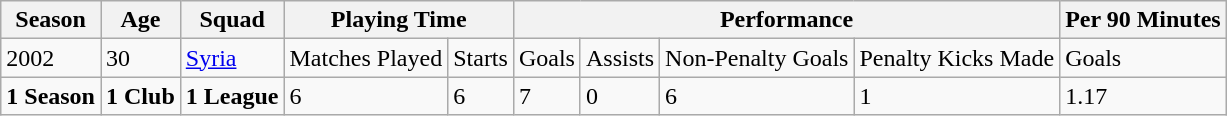<table class="wikitable">
<tr>
<th>Season</th>
<th>Age</th>
<th>Squad</th>
<th colspan="2">Playing Time</th>
<th colspan="4">Performance</th>
<th>Per 90 Minutes</th>
</tr>
<tr>
<td>2002</td>
<td>30</td>
<td><a href='#'>Syria</a></td>
<td>Matches Played</td>
<td>Starts</td>
<td>Goals</td>
<td>Assists</td>
<td>Non-Penalty Goals</td>
<td>Penalty Kicks Made</td>
<td>Goals</td>
</tr>
<tr>
<td><strong>1 Season</strong></td>
<td><strong>1 Club</strong></td>
<td><strong>1 League</strong></td>
<td>6</td>
<td>6</td>
<td>7</td>
<td>0</td>
<td>6</td>
<td>1</td>
<td>1.17</td>
</tr>
</table>
